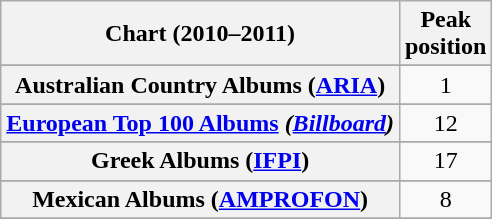<table class="wikitable sortable plainrowheaders" style="text-align:center;">
<tr>
<th align="left">Chart (2010–2011)</th>
<th align="left">Peak<br>position</th>
</tr>
<tr>
</tr>
<tr>
<th scope="row">Australian Country Albums (<a href='#'>ARIA</a>)</th>
<td>1</td>
</tr>
<tr>
</tr>
<tr>
</tr>
<tr>
</tr>
<tr>
</tr>
<tr>
</tr>
<tr>
</tr>
<tr>
<th scope="row"><a href='#'>European Top 100 Albums</a> <em>(<a href='#'>Billboard</a>)</em></th>
<td>12</td>
</tr>
<tr>
</tr>
<tr>
</tr>
<tr>
<th scope="row">Greek Albums (<a href='#'>IFPI</a>)</th>
<td>17</td>
</tr>
<tr>
</tr>
<tr>
</tr>
<tr>
</tr>
<tr>
<th scope="row">Mexican Albums (<a href='#'>AMPROFON</a>)</th>
<td>8</td>
</tr>
<tr>
</tr>
<tr>
</tr>
<tr>
</tr>
<tr>
</tr>
<tr>
</tr>
<tr>
</tr>
<tr>
</tr>
<tr>
</tr>
<tr>
</tr>
<tr>
</tr>
</table>
